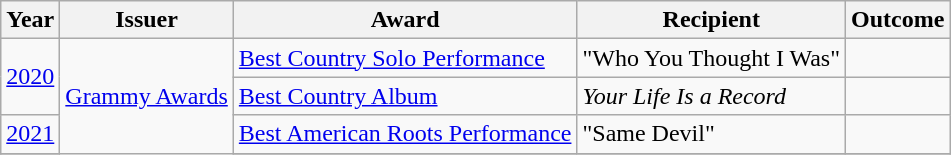<table class="wikitable sortable plainrowheaders">
<tr>
<th scope="col">Year</th>
<th scope="col">Issuer</th>
<th scope="col">Award</th>
<th scope="col">Recipient</th>
<th scope="col">Outcome</th>
</tr>
<tr>
<td rowspan="2"><a href='#'>2020</a></td>
<td rowspan="4"><a href='#'>Grammy Awards</a></td>
<td scope="row"><a href='#'>Best Country Solo Performance</a></td>
<td>"Who You Thought I Was"</td>
<td></td>
</tr>
<tr>
<td scope="row"><a href='#'>Best Country Album</a></td>
<td><em>Your Life Is a Record</em></td>
<td></td>
</tr>
<tr>
<td><a href='#'>2021</a></td>
<td scope="row"><a href='#'>Best American Roots Performance</a></td>
<td>"Same Devil"</td>
<td></td>
</tr>
<tr>
</tr>
</table>
